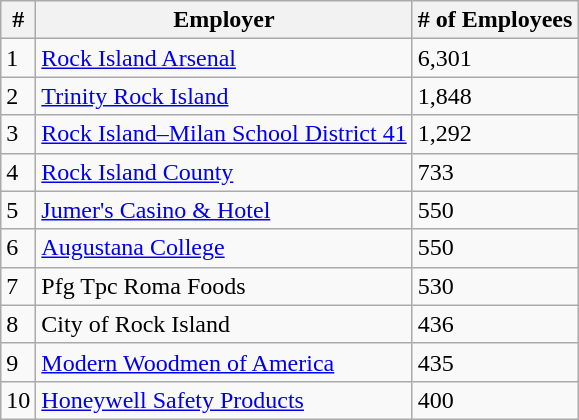<table class="wikitable">
<tr>
<th>#</th>
<th>Employer</th>
<th># of Employees</th>
</tr>
<tr>
<td>1</td>
<td><a href='#'>Rock Island Arsenal</a></td>
<td>6,301</td>
</tr>
<tr>
<td>2</td>
<td><a href='#'>Trinity Rock Island</a></td>
<td>1,848</td>
</tr>
<tr>
<td>3</td>
<td><a href='#'>Rock Island–Milan School District 41</a></td>
<td>1,292</td>
</tr>
<tr>
<td>4</td>
<td><a href='#'>Rock Island County</a></td>
<td>733</td>
</tr>
<tr>
<td>5</td>
<td><a href='#'>Jumer's Casino & Hotel</a></td>
<td>550</td>
</tr>
<tr>
<td>6</td>
<td><a href='#'>Augustana College</a></td>
<td>550</td>
</tr>
<tr>
<td>7</td>
<td>Pfg Tpc Roma Foods</td>
<td>530</td>
</tr>
<tr>
<td>8</td>
<td>City of Rock Island</td>
<td>436</td>
</tr>
<tr>
<td>9</td>
<td><a href='#'>Modern Woodmen of America</a></td>
<td>435</td>
</tr>
<tr>
<td>10</td>
<td><a href='#'>Honeywell Safety Products</a></td>
<td>400</td>
</tr>
</table>
